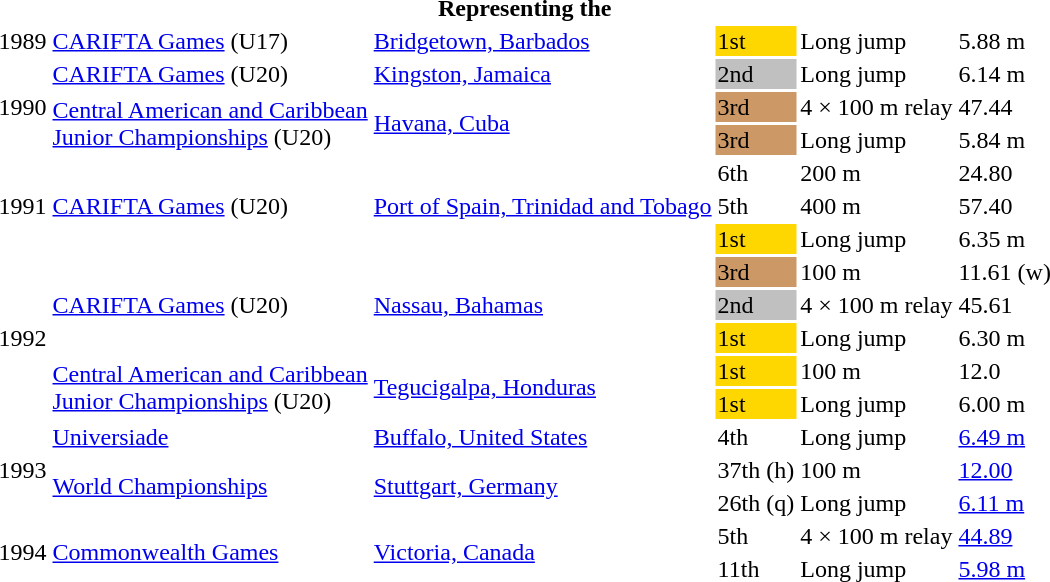<table>
<tr>
<th colspan="6">Representing the </th>
</tr>
<tr>
<td>1989</td>
<td><a href='#'>CARIFTA Games</a> (U17)</td>
<td><a href='#'>Bridgetown, Barbados</a></td>
<td bgcolor=gold>1st</td>
<td>Long jump</td>
<td>5.88 m</td>
</tr>
<tr>
<td rowspan=3>1990</td>
<td><a href='#'>CARIFTA Games</a> (U20)</td>
<td><a href='#'>Kingston, Jamaica</a></td>
<td bgcolor=silver>2nd</td>
<td>Long jump</td>
<td>6.14 m</td>
</tr>
<tr>
<td rowspan=2><a href='#'>Central American and Caribbean<br>Junior Championships</a> (U20)</td>
<td rowspan=2><a href='#'>Havana, Cuba</a></td>
<td bgcolor=cc9966>3rd</td>
<td>4 × 100 m relay</td>
<td>47.44</td>
</tr>
<tr>
<td bgcolor=cc9966>3rd</td>
<td>Long jump</td>
<td>5.84 m</td>
</tr>
<tr>
<td rowspan=3>1991</td>
<td rowspan=3><a href='#'>CARIFTA Games</a> (U20)</td>
<td rowspan=3><a href='#'>Port of Spain, Trinidad and Tobago</a></td>
<td>6th</td>
<td>200 m</td>
<td>24.80</td>
</tr>
<tr>
<td>5th</td>
<td>400 m</td>
<td>57.40</td>
</tr>
<tr>
<td bgcolor=gold>1st</td>
<td>Long jump</td>
<td>6.35 m</td>
</tr>
<tr>
<td rowspan=5>1992</td>
<td rowspan=3><a href='#'>CARIFTA Games</a> (U20)</td>
<td rowspan=3><a href='#'>Nassau, Bahamas</a></td>
<td bgcolor=cc9966>3rd</td>
<td>100 m</td>
<td>11.61 (w)</td>
</tr>
<tr>
<td bgcolor=silver>2nd</td>
<td>4 × 100 m relay</td>
<td>45.61</td>
</tr>
<tr>
<td bgcolor=gold>1st</td>
<td>Long jump</td>
<td>6.30 m</td>
</tr>
<tr>
<td rowspan=2><a href='#'>Central American and Caribbean<br>Junior Championships</a> (U20)</td>
<td rowspan=2><a href='#'>Tegucigalpa, Honduras</a></td>
<td bgcolor=gold>1st</td>
<td>100 m</td>
<td>12.0</td>
</tr>
<tr>
<td bgcolor=gold>1st</td>
<td>Long jump</td>
<td>6.00 m</td>
</tr>
<tr>
<td rowspan=3>1993</td>
<td><a href='#'>Universiade</a></td>
<td><a href='#'>Buffalo, United States</a></td>
<td>4th</td>
<td>Long jump</td>
<td><a href='#'>6.49 m</a></td>
</tr>
<tr>
<td rowspan=2><a href='#'>World Championships</a></td>
<td rowspan=2><a href='#'>Stuttgart, Germany</a></td>
<td>37th (h)</td>
<td>100 m</td>
<td><a href='#'>12.00</a></td>
</tr>
<tr>
<td>26th (q)</td>
<td>Long jump</td>
<td><a href='#'>6.11 m</a></td>
</tr>
<tr>
<td rowspan=2>1994</td>
<td rowspan=2><a href='#'>Commonwealth Games</a></td>
<td rowspan=2><a href='#'>Victoria, Canada</a></td>
<td>5th</td>
<td>4 × 100 m relay</td>
<td><a href='#'>44.89</a></td>
</tr>
<tr>
<td>11th</td>
<td>Long jump</td>
<td><a href='#'>5.98 m</a></td>
</tr>
</table>
